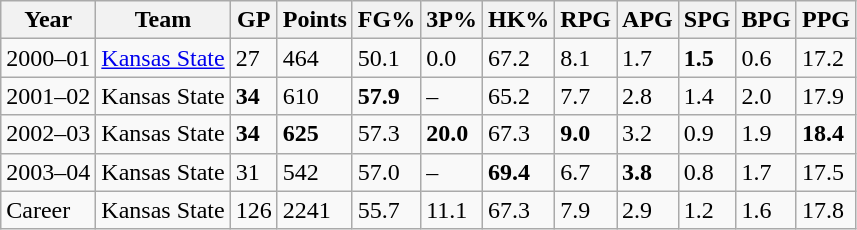<table class="wikitable">
<tr>
<th>Year</th>
<th>Team</th>
<th>GP</th>
<th>Points</th>
<th>FG%</th>
<th>3P%</th>
<th>HK%</th>
<th>RPG</th>
<th>APG</th>
<th>SPG</th>
<th>BPG</th>
<th>PPG</th>
</tr>
<tr>
<td>2000–01</td>
<td><a href='#'>Kansas State</a></td>
<td>27</td>
<td>464</td>
<td>50.1</td>
<td>0.0</td>
<td>67.2</td>
<td>8.1</td>
<td>1.7</td>
<td><strong>1.5</strong></td>
<td>0.6</td>
<td>17.2</td>
</tr>
<tr>
<td>2001–02</td>
<td>Kansas State</td>
<td><strong>34</strong></td>
<td>610</td>
<td><strong>57.9</strong></td>
<td>–</td>
<td>65.2</td>
<td>7.7</td>
<td>2.8</td>
<td>1.4</td>
<td>2.0</td>
<td>17.9</td>
</tr>
<tr>
<td>2002–03</td>
<td>Kansas State</td>
<td><strong>34</strong></td>
<td><strong>625</strong></td>
<td>57.3</td>
<td><strong>20.0</strong></td>
<td>67.3</td>
<td><strong>9.0</strong></td>
<td>3.2</td>
<td>0.9</td>
<td>1.9</td>
<td><strong>18.4</strong></td>
</tr>
<tr>
<td>2003–04</td>
<td>Kansas State</td>
<td>31</td>
<td>542</td>
<td>57.0</td>
<td>–</td>
<td><strong>69.4</strong></td>
<td>6.7</td>
<td><strong>3.8</strong></td>
<td>0.8</td>
<td>1.7</td>
<td>17.5</td>
</tr>
<tr>
<td>Career</td>
<td>Kansas State</td>
<td>126</td>
<td>2241</td>
<td>55.7</td>
<td>11.1</td>
<td>67.3</td>
<td>7.9</td>
<td>2.9</td>
<td>1.2</td>
<td>1.6</td>
<td>17.8</td>
</tr>
</table>
